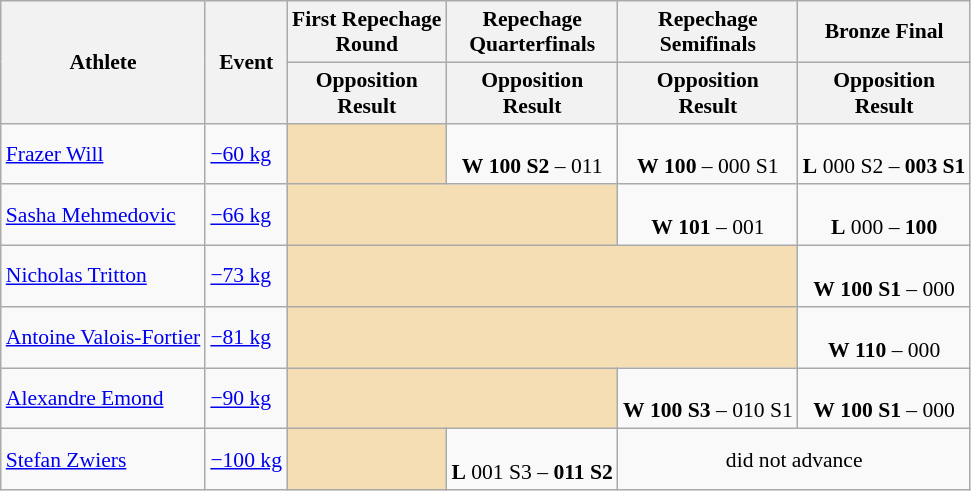<table class="wikitable" style="font-size:90%">
<tr>
<th rowspan="2">Athlete</th>
<th rowspan="2">Event</th>
<th>First Repechage <br>Round</th>
<th>Repechage <br>Quarterfinals</th>
<th>Repechage <br>Semifinals</th>
<th>Bronze Final</th>
</tr>
<tr>
<th>Opposition<br>Result</th>
<th>Opposition<br>Result</th>
<th>Opposition<br>Result</th>
<th>Opposition<br>Result</th>
</tr>
<tr>
<td><a href='#'>Frazer Will</a></td>
<td><a href='#'>−60 kg</a></td>
<td align="center" bgcolor=wheat></td>
<td align=center><br><strong>W</strong> <strong>100 S2</strong> – 011</td>
<td align=center><br><strong>W</strong> <strong>100</strong> – 000 S1</td>
<td align=center><br><strong>L</strong> 000 S2 – <strong>003 S1</strong></td>
</tr>
<tr>
<td><a href='#'>Sasha Mehmedovic</a></td>
<td><a href='#'>−66 kg</a></td>
<td align="center" bgcolor=wheat colspan=2></td>
<td align=center><br><strong>W</strong> <strong>101</strong> – 001</td>
<td align=center><br><strong>L</strong> 000 – <strong>100</strong></td>
</tr>
<tr>
<td><a href='#'>Nicholas Tritton</a></td>
<td><a href='#'>−73 kg</a></td>
<td align="center" bgcolor=wheat colspan=3></td>
<td align=center><br><strong>W</strong> <strong>100 S1</strong> – 000<br></td>
</tr>
<tr>
<td><a href='#'>Antoine Valois-Fortier</a></td>
<td><a href='#'>−81 kg</a></td>
<td align="center" bgcolor=wheat colspan=3></td>
<td align=center><br><strong>W</strong> <strong>110</strong> – 000<br></td>
</tr>
<tr>
<td><a href='#'>Alexandre Emond</a></td>
<td><a href='#'>−90 kg</a></td>
<td align="center" bgcolor=wheat colspan=2></td>
<td align=center><br><strong>W</strong> <strong>100 S3</strong> – 010 S1</td>
<td align=center><br><strong>W</strong> <strong>100 S1</strong> – 000<br></td>
</tr>
<tr>
<td><a href='#'>Stefan Zwiers</a></td>
<td><a href='#'>−100 kg</a></td>
<td align="center" bgcolor=wheat></td>
<td align=center><br><strong>L</strong> 001 S3 – <strong>011 S2</strong></td>
<td align="center" colspan=2>did not advance</td>
</tr>
</table>
